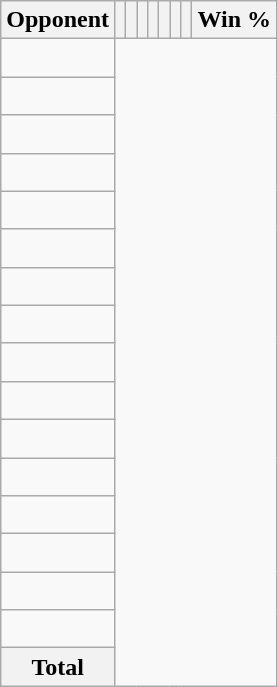<table class="wikitable sortable collapsible collapsed" style="text-align: center;">
<tr>
<th>Opponent</th>
<th></th>
<th></th>
<th></th>
<th></th>
<th></th>
<th></th>
<th></th>
<th>Win %</th>
</tr>
<tr>
<td align="left"><br></td>
</tr>
<tr>
<td align="left"><br></td>
</tr>
<tr>
<td align="left"><br></td>
</tr>
<tr>
<td align="left"><br></td>
</tr>
<tr>
<td align="left"><br></td>
</tr>
<tr>
<td align="left"><br></td>
</tr>
<tr>
<td align="left"><br></td>
</tr>
<tr>
<td align="left"><br></td>
</tr>
<tr>
<td align="left"><br></td>
</tr>
<tr>
<td align="left"><br></td>
</tr>
<tr>
<td align="left"><br></td>
</tr>
<tr>
<td align="left"><br></td>
</tr>
<tr>
<td align="left"><br></td>
</tr>
<tr>
<td align="left"><br></td>
</tr>
<tr>
<td align="left"><br></td>
</tr>
<tr>
<td align="left"><br></td>
</tr>
<tr class="sortbottom">
<th>Total<br></th>
</tr>
</table>
